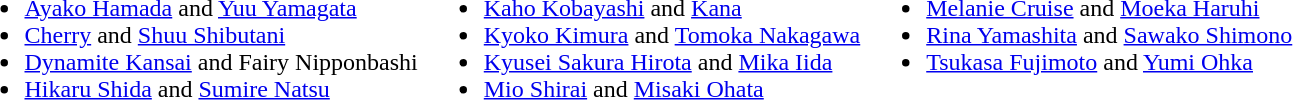<table>
<tr>
<td valign=top><br><ul><li><a href='#'>Ayako Hamada</a> and <a href='#'>Yuu Yamagata</a><br></li><li><a href='#'>Cherry</a> and <a href='#'>Shuu Shibutani</a><br></li><li><a href='#'>Dynamite Kansai</a> and Fairy Nipponbashi<br></li><li><a href='#'>Hikaru Shida</a> and <a href='#'>Sumire Natsu</a><br></li></ul></td>
<td valign=top><br><ul><li><a href='#'>Kaho Kobayashi</a> and <a href='#'>Kana</a><br></li><li><a href='#'>Kyoko Kimura</a> and <a href='#'>Tomoka Nakagawa</a><br></li><li><a href='#'>Kyusei Sakura Hirota</a> and <a href='#'>Mika Iida</a><br></li><li><a href='#'>Mio Shirai</a> and <a href='#'>Misaki Ohata</a><br></li></ul></td>
<td valign=top><br><ul><li><a href='#'>Melanie Cruise</a> and <a href='#'>Moeka Haruhi</a><br></li><li><a href='#'>Rina Yamashita</a> and <a href='#'>Sawako Shimono</a><br></li><li><a href='#'>Tsukasa Fujimoto</a> and <a href='#'>Yumi Ohka</a><br></li></ul></td>
</tr>
</table>
